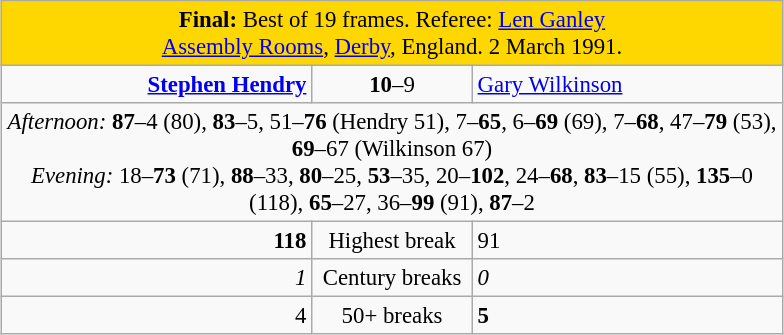<table class="wikitable" style="font-size: 95%; margin: 1em auto 1em auto;">
<tr>
<td colspan="3" align="center" bgcolor="#ffd700"><strong>Final:</strong> Best of 19 frames. Referee: <a href='#'>Len Ganley</a> <br><a href='#'>Assembly Rooms</a>, <a href='#'>Derby</a>, England. 2 March 1991.</td>
</tr>
<tr>
<td width="200" align="right"><strong><a href='#'>Stephen Hendry</a></strong> <br></td>
<td width="100" align="center"><strong>10</strong>–9</td>
<td width="200"><a href='#'>Gary Wilkinson</a> <br></td>
</tr>
<tr>
<td colspan="3" align="center" style="font-size: 100%"><em>Afternoon:</em> <strong>87</strong>–4 (80), <strong>83</strong>–5, 51–<strong>76</strong> (Hendry 51), 7–<strong>65</strong>, 6–<strong>69</strong> (69), 7–<strong>68</strong>, 47–<strong>79</strong> (53), <strong>69</strong>–67 (Wilkinson 67) <br><em>Evening:</em> 18–<strong>73</strong> (71), <strong>88</strong>–33, <strong>80</strong>–25, <strong>53</strong>–35, 20–<strong>102</strong>, 24–<strong>68</strong>, <strong>83</strong>–15 (55), <strong>135</strong>–0 (118), <strong>65</strong>–27, 36–<strong>99</strong> (91), <strong>87</strong>–2</td>
</tr>
<tr>
<td align="right"><strong>118</strong></td>
<td align="center">Highest break</td>
<td align="left">91</td>
</tr>
<tr>
<td align="right"><em>1</em></td>
<td align="center">Century breaks</td>
<td align="left"><em>0</em></td>
</tr>
<tr>
<td align="right">4</td>
<td align="center">50+ breaks</td>
<td align="left"><strong>5</strong></td>
</tr>
</table>
